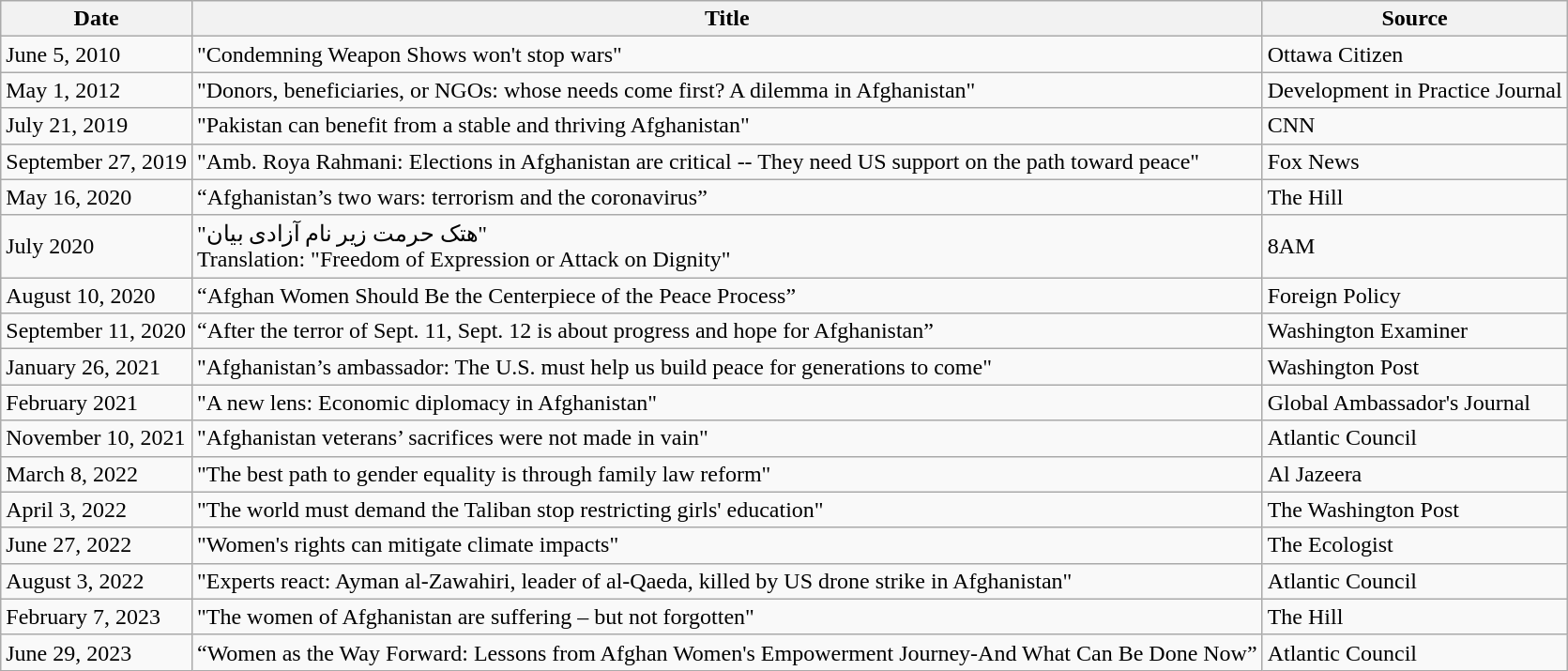<table class="wikitable">
<tr>
<th>Date</th>
<th>Title</th>
<th>Source</th>
</tr>
<tr>
<td>June 5, 2010</td>
<td>"Condemning Weapon Shows won't stop wars"</td>
<td>Ottawa Citizen</td>
</tr>
<tr>
<td>May 1, 2012</td>
<td>"Donors, beneficiaries, or NGOs: whose needs come first? A dilemma in Afghanistan"</td>
<td>Development in Practice Journal</td>
</tr>
<tr>
<td>July 21, 2019</td>
<td>"Pakistan can benefit from a stable and thriving Afghanistan"</td>
<td>CNN</td>
</tr>
<tr>
<td>September 27, 2019</td>
<td>"Amb. Roya Rahmani: Elections in Afghanistan are critical -- They need US support on the path toward peace"</td>
<td>Fox News</td>
</tr>
<tr>
<td>May 16, 2020</td>
<td>“Afghanistan’s two wars: terrorism and the coronavirus”</td>
<td>The Hill</td>
</tr>
<tr>
<td>July 2020</td>
<td>"هتک‌ حرمت زیر نام آزادی بیان"<br>Translation: "Freedom of Expression or Attack on Dignity"</td>
<td>8AM</td>
</tr>
<tr>
<td>August 10, 2020</td>
<td>“Afghan Women Should Be the Centerpiece of the Peace Process”</td>
<td>Foreign Policy</td>
</tr>
<tr>
<td>September 11, 2020</td>
<td>“After the terror of Sept. 11, Sept. 12 is about progress and hope for Afghanistan”</td>
<td>Washington Examiner</td>
</tr>
<tr>
<td>January 26, 2021</td>
<td>"Afghanistan’s ambassador: The U.S. must help us build peace for generations to come"</td>
<td>Washington Post</td>
</tr>
<tr>
<td>February 2021</td>
<td>"A new lens: Economic diplomacy in Afghanistan"</td>
<td>Global Ambassador's Journal</td>
</tr>
<tr>
<td>November 10, 2021</td>
<td>"Afghanistan veterans’ sacrifices were not made in vain"</td>
<td>Atlantic Council</td>
</tr>
<tr>
<td>March 8, 2022</td>
<td>"The best path to gender equality is through family law reform"</td>
<td>Al Jazeera</td>
</tr>
<tr>
<td>April 3, 2022</td>
<td>"The world must demand the Taliban stop restricting girls' education"</td>
<td>The Washington Post</td>
</tr>
<tr>
<td>June 27, 2022</td>
<td>"Women's rights can mitigate climate impacts"</td>
<td>The Ecologist</td>
</tr>
<tr>
<td>August 3, 2022</td>
<td>"Experts react: Ayman al-Zawahiri, leader of al-Qaeda, killed by US drone strike in Afghanistan"</td>
<td>Atlantic Council</td>
</tr>
<tr>
<td>February 7, 2023</td>
<td>"The women of Afghanistan are suffering – but not forgotten"</td>
<td>The Hill</td>
</tr>
<tr>
<td>June 29, 2023</td>
<td>“Women as the Way Forward: Lessons from Afghan Women's Empowerment Journey-And What Can Be Done Now”</td>
<td>Atlantic Council</td>
</tr>
</table>
